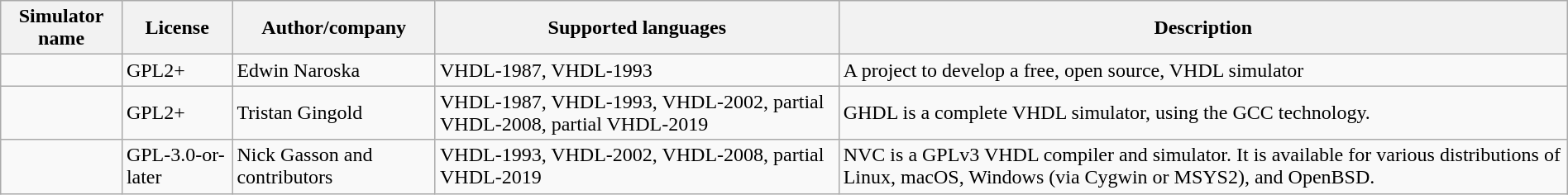<table class="wikitable sortable" style="width:100%">
<tr>
<th>Simulator name</th>
<th>License</th>
<th>Author/company</th>
<th>Supported languages</th>
<th>Description</th>
</tr>
<tr>
<td></td>
<td>GPL2+</td>
<td>Edwin Naroska</td>
<td>VHDL-1987, VHDL-1993</td>
<td>A project to develop a free, open source, VHDL simulator</td>
</tr>
<tr>
<td></td>
<td>GPL2+</td>
<td>Tristan Gingold</td>
<td>VHDL-1987, VHDL-1993, VHDL-2002, partial VHDL-2008, partial VHDL-2019</td>
<td>GHDL is a complete VHDL simulator, using the GCC technology.</td>
</tr>
<tr>
<td></td>
<td>GPL-3.0-or-later</td>
<td>Nick Gasson and contributors</td>
<td>VHDL-1993, VHDL-2002, VHDL-2008, partial VHDL-2019</td>
<td>NVC is a GPLv3 VHDL compiler and simulator. It is available for various distributions of Linux, macOS, Windows (via Cygwin or MSYS2), and OpenBSD.</td>
</tr>
</table>
